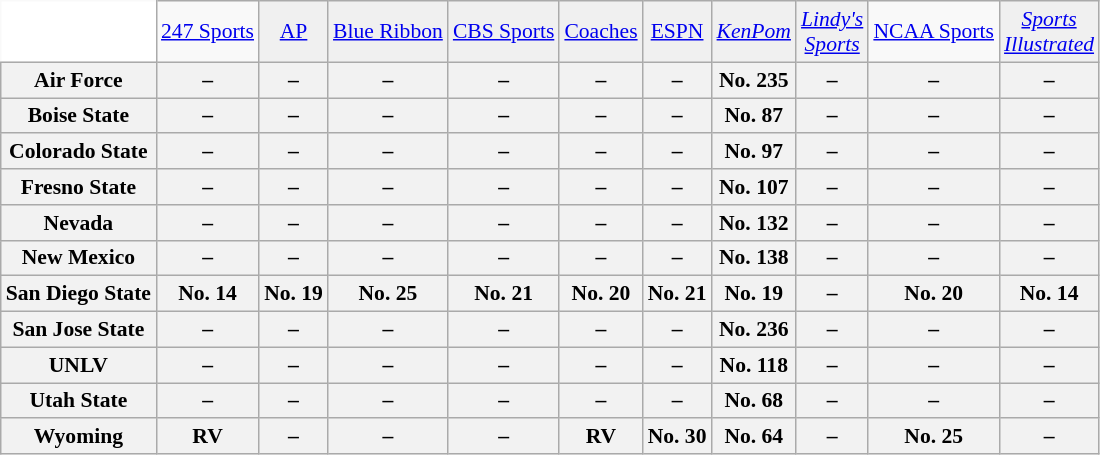<table class="wikitable" style="white-space:nowrap; font-size:90%;">
<tr>
<td style="background:white; border-top-style:hidden; border-left-style:hidden;"></td>
<td><a href='#'>247 Sports</a></td>
<td align="center" style="background:#f0f0f0;"><a href='#'>AP</a></td>
<td align="center" style="background:#f0f0f0;"><a href='#'>Blue Ribbon</a></td>
<td align="center" style="background:#f0f0f0;"><a href='#'>CBS Sports</a></td>
<td align="center" style="background:#f0f0f0;"><a href='#'>Coaches</a></td>
<td align="center" style="background:#f0f0f0;"><a href='#'>ESPN</a></td>
<td align="center" style="background:#f0f0f0;"><em><a href='#'>KenPom</a></em></td>
<td align="center" style="background:#f0f0f0;"><em><a href='#'>Lindy's<br>Sports</a></em></td>
<td><a href='#'>NCAA Sports</a></td>
<td align="center" style="background:#f0f0f0;"><em><a href='#'>Sports<br>Illustrated</a></em></td>
</tr>
<tr style="text-align:center;">
<th style=>Air Force</th>
<th>–</th>
<th>–</th>
<th>–</th>
<th>–</th>
<th>–</th>
<th>–</th>
<th>No. 235</th>
<th>–</th>
<th>–</th>
<th>–</th>
</tr>
<tr style="text-align:center;">
<th style=>Boise State</th>
<th>–</th>
<th>–</th>
<th>–</th>
<th>–</th>
<th>–</th>
<th>–</th>
<th>No. 87</th>
<th>–</th>
<th>–</th>
<th>–</th>
</tr>
<tr style="text-align:center;">
<th style=>Colorado State</th>
<th>–</th>
<th>–</th>
<th>–</th>
<th>–</th>
<th>–</th>
<th>–</th>
<th>No. 97</th>
<th>–</th>
<th>–</th>
<th>–</th>
</tr>
<tr style="text-align:center;">
<th style=>Fresno State</th>
<th>–</th>
<th>–</th>
<th>–</th>
<th>–</th>
<th>–</th>
<th>–</th>
<th>No. 107</th>
<th>–</th>
<th>–</th>
<th>–</th>
</tr>
<tr style="text-align:center;">
<th style=>Nevada</th>
<th>–</th>
<th>–</th>
<th>–</th>
<th>–</th>
<th>–</th>
<th>–</th>
<th>No. 132</th>
<th>–</th>
<th>–</th>
<th>–</th>
</tr>
<tr style="text-align:center;">
<th style=>New Mexico</th>
<th>–</th>
<th>–</th>
<th>–</th>
<th>–</th>
<th>–</th>
<th>–</th>
<th>No. 138</th>
<th>–</th>
<th>–</th>
<th>–</th>
</tr>
<tr style="text-align:center;">
<th style=>San Diego State</th>
<th>No. 14</th>
<th>No. 19</th>
<th>No. 25</th>
<th>No. 21</th>
<th>No. 20</th>
<th>No. 21</th>
<th>No. 19</th>
<th>–</th>
<th>No. 20</th>
<th>No. 14</th>
</tr>
<tr style="text-align:center;">
<th style=>San Jose State</th>
<th>–</th>
<th>–</th>
<th>–</th>
<th>–</th>
<th>–</th>
<th>–</th>
<th>No. 236</th>
<th>–</th>
<th>–</th>
<th>–</th>
</tr>
<tr style="text-align:center;">
<th style=>UNLV</th>
<th>–</th>
<th>–</th>
<th>–</th>
<th>–</th>
<th>–</th>
<th>–</th>
<th>No. 118</th>
<th>–</th>
<th>–</th>
<th>–</th>
</tr>
<tr style="text-align:center;">
<th style=>Utah State</th>
<th>–</th>
<th>–</th>
<th>–</th>
<th>–</th>
<th>–</th>
<th>–</th>
<th>No. 68</th>
<th>–</th>
<th>–</th>
<th>–</th>
</tr>
<tr style="text-align:center;">
<th style=>Wyoming</th>
<th>RV</th>
<th>–</th>
<th>–</th>
<th>–</th>
<th>RV</th>
<th>No. 30</th>
<th>No. 64</th>
<th>–</th>
<th>No. 25</th>
<th>–</th>
</tr>
</table>
